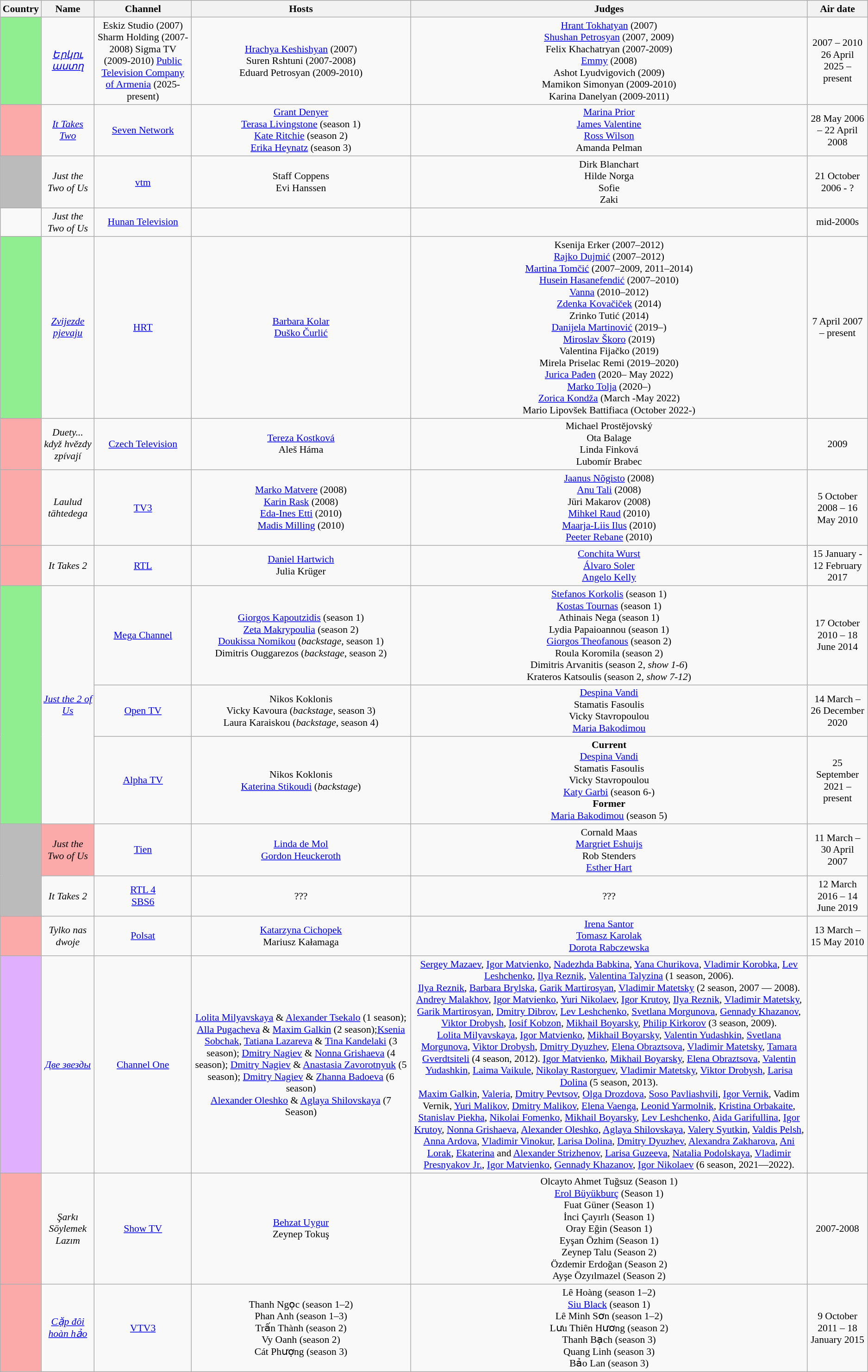<table class="wikitable sortable" style="text-align:center; font-size:90%">
<tr>
<th>Country</th>
<th>Name</th>
<th>Channel</th>
<th>Hosts</th>
<th>Judges</th>
<th>Air date</th>
</tr>
<tr>
<td style="background:#90EE90;"></td>
<td><em><a href='#'>Երկու աստղ</a></em></td>
<td>Eskiz Studio (2007)<br>Sharm Holding (2007-2008)
Sigma TV (2009-2010)
<a href='#'>Public Television Company of Armenia</a> (2025-present)</td>
<td><a href='#'>Hrachya Keshishyan</a> (2007)<br>Suren Rshtuni (2007-2008)<br>Eduard Petrosyan (2009-2010)</td>
<td><a href='#'>Hrant Tokhatyan</a> (2007)<br><a href='#'>Shushan Petrosyan</a> (2007, 2009)<br>Felix Khachatryan (2007-2009)<br><a href='#'>Emmy</a> (2008)<br>Ashot Lyudvigovich (2009)<br>Mamikon Simonyan (2009-2010)<br>Karina Danelyan (2009-2011)</td>
<td>2007 – 2010<br>26 April 2025 – present</td>
</tr>
<tr>
<td style="background:#FCA9A9;"></td>
<td><em><a href='#'>It Takes Two</a></em></td>
<td><a href='#'>Seven Network</a></td>
<td><a href='#'>Grant Denyer</a><br><a href='#'>Terasa Livingstone</a> (season 1)<br><a href='#'>Kate Ritchie</a> (season 2)<br><a href='#'>Erika Heynatz</a> (season 3)</td>
<td><a href='#'>Marina Prior</a><br><a href='#'>James Valentine</a><br><a href='#'>Ross Wilson</a><br>Amanda Pelman</td>
<td>28 May 2006 – 22 April 2008</td>
</tr>
<tr>
<td style="background:#BBBBBB;"></td>
<td><em>Just the Two of Us</em></td>
<td><a href='#'>vtm</a></td>
<td>Staff Coppens<br>Evi Hanssen</td>
<td>Dirk Blanchart<br>Hilde Norga<br>Sofie<br>Zaki</td>
<td>21 October 2006 - ?</td>
</tr>
<tr>
<td></td>
<td><em>Just the Two of Us</em></td>
<td><a href='#'>Hunan Television</a></td>
<td></td>
<td></td>
<td>mid-2000s</td>
</tr>
<tr>
<td style="background:#90EE90;"></td>
<td><em><a href='#'>Zvijezde pjevaju</a></em></td>
<td><a href='#'>HRT</a></td>
<td><a href='#'>Barbara Kolar</a><br><a href='#'>Duško Čurlić</a></td>
<td>Ksenija Erker (2007–2012)<br><a href='#'>Rajko Dujmić</a> (2007–2012)<br><a href='#'>Martina Tomčić</a> (2007–2009, 2011–2014)<br><a href='#'>Husein Hasanefendić</a> (2007–2010)<br><a href='#'>Vanna</a> (2010–2012)<br><a href='#'>Zdenka Kovačiček</a> (2014)<br>Zrinko Tutić (2014)<br><a href='#'>Danijela Martinović</a> (2019–)<br><a href='#'>Miroslav Škoro</a> (2019)<br>Valentina Fijačko (2019)<br>Mirela Priselac Remi (2019–2020)<br><a href='#'>Jurica Pađen</a> (2020– May 2022)<br><a href='#'>Marko Tolja</a> (2020–) <br> <a href='#'>Zorica Kondža</a> (March -May 2022)<br> Mario Lipovšek Battifiaca (October 2022-)</td>
<td>7 April 2007 – present</td>
</tr>
<tr>
<td style="background:#FCA9A9;"></td>
<td><em>Duety... když hvězdy zpívají</em></td>
<td><a href='#'>Czech Television</a></td>
<td><a href='#'>Tereza Kostková</a><br>Aleš Háma</td>
<td>Michael Prostějovský<br>Ota Balage<br>Linda Finková<br>Lubomír Brabec</td>
<td>2009</td>
</tr>
<tr>
<td style="background:#FCA9A9;"></td>
<td><em>Laulud tähtedega</em></td>
<td><a href='#'>TV3</a></td>
<td><a href='#'>Marko Matvere</a> (2008)<br><a href='#'>Karin Rask</a> (2008)<br><a href='#'>Eda-Ines Etti</a> (2010)<br> <a href='#'>Madis Milling</a> (2010)</td>
<td><a href='#'>Jaanus Nõgisto</a> (2008)<br><a href='#'>Anu Tali</a> (2008) <br> Jüri Makarov (2008) <br> <a href='#'>Mihkel Raud</a> (2010)<br> <a href='#'>Maarja-Liis Ilus</a> (2010) <br> <a href='#'>Peeter Rebane</a> (2010)</td>
<td>5 October 2008 – 16 May 2010</td>
</tr>
<tr>
<td style="background:#FCA9A9;"></td>
<td><em>It Takes 2</em></td>
<td><a href='#'>RTL</a></td>
<td><a href='#'>Daniel Hartwich</a><br>Julia Krüger</td>
<td><a href='#'>Conchita Wurst</a><br><a href='#'>Álvaro Soler</a><br><a href='#'>Angelo Kelly</a></td>
<td>15 January - 12 February 2017</td>
</tr>
<tr>
<td style="background:#90EE90;" rowspan="3"></td>
<td rowspan="3"><em><a href='#'>Just the 2 of Us</a></em></td>
<td><a href='#'>Mega Channel</a></td>
<td><a href='#'>Giorgos Kapoutzidis</a> (season 1)<br><a href='#'>Zeta Makrypoulia</a> (season 2)<br><a href='#'>Doukissa Nomikou</a> (<em>backstage</em>, season 1)<br>Dimitris Ouggarezos (<em>backstage</em>, season 2)</td>
<td><a href='#'>Stefanos Korkolis</a> (season 1)<br><a href='#'>Kostas Tournas</a> (season 1)<br>Athinais Nega (season 1)<br>Lydia Papaioannou (season 1)<br><a href='#'>Giorgos Theofanous</a> (season 2)<br>Roula Koromila (season 2)<br>Dimitris Arvanitis (season 2, <em>show 1-6</em>)<br>Krateros Katsoulis (season 2, <em>show 7-12</em>)</td>
<td>17 October 2010 – 18 June 2014</td>
</tr>
<tr>
<td><a href='#'>Open TV</a></td>
<td>Nikos Koklonis<br>Vicky Kavoura (<em>backstage</em>, season 3)<br>Laura Karaiskou (<em>backstage</em>, season 4)</td>
<td><a href='#'>Despina Vandi</a><br>Stamatis Fasoulis<br>Vicky Stavropoulou<br><a href='#'>Maria Bakodimou</a></td>
<td>14 March – 26 December 2020</td>
</tr>
<tr>
<td><a href='#'>Alpha TV</a></td>
<td>Nikos Koklonis<br><a href='#'>Katerina Stikoudi</a> (<em>backstage</em>)</td>
<td><strong>Current</strong><br><a href='#'>Despina Vandi</a><br>Stamatis Fasoulis<br>Vicky Stavropoulou<br><a href='#'>Katy Garbi</a> (season 6-)<br><strong>Former</strong><br><a href='#'>Maria Bakodimou</a> (season 5)</td>
<td>25 September 2021 – present</td>
</tr>
<tr>
<td rowspan="2"style="background:#BBBBBB;"></td>
<td style="background:#FCA9A9;"><em>Just the Two of Us</em></td>
<td><a href='#'>Tien</a></td>
<td><a href='#'>Linda de Mol</a><br><a href='#'>Gordon Heuckeroth</a></td>
<td>Cornald Maas<br><a href='#'>Margriet Eshuijs</a><br>Rob Stenders<br><a href='#'>Esther Hart</a></td>
<td>11 March – 30 April 2007</td>
</tr>
<tr>
<td><em>It Takes 2</em></td>
<td><a href='#'>RTL 4</a><br> <a href='#'>SBS6</a></td>
<td>???</td>
<td>???</td>
<td>12 March 2016 – 14 June 2019</td>
</tr>
<tr>
<td style="background:#FCA9A9;"></td>
<td><em> Tylko nas dwoje</em></td>
<td><a href='#'>Polsat</a></td>
<td><a href='#'>Katarzyna Cichopek</a><br>Mariusz Kałamaga</td>
<td><a href='#'>Irena Santor</a><br><a href='#'>Tomasz Karolak</a><br><a href='#'>Dorota Rabczewska</a></td>
<td>13 March – 15 May 2010</td>
</tr>
<tr>
<td style="background:#E0B0FF;"></td>
<td><em><a href='#'>Две звезды</a></em></td>
<td><a href='#'>Channel One</a></td>
<td><a href='#'>Lolita Milyavskaya</a> & <a href='#'>Alexander Tsekalo</a> (1 season); <a href='#'>Alla Pugacheva</a> & <a href='#'>Maxim Galkin</a> (2 season);<a href='#'>Ksenia Sobchak</a>, <a href='#'>Tatiana Lazareva</a> & <a href='#'>Tina Kandelaki</a> (3 season); <a href='#'>Dmitry Nagiev</a>  & <a href='#'>Nonna Grishaeva</a> (4 season); <a href='#'>Dmitry Nagiev</a> & <a href='#'>Anastasia Zavorotnyuk</a> (5 season); <a href='#'>Dmitry Nagiev</a> & <a href='#'>Zhanna Badoeva</a> (6 season)<br><a href='#'>Alexander Oleshko</a> & <a href='#'>Aglaya Shilovskaya</a> (7 Season)</td>
<td><a href='#'>Sergey Mazaev</a>, <a href='#'>Igor Matvienko</a>, <a href='#'>Nadezhda Babkina</a>, <a href='#'>Yana Churikova</a>, <a href='#'>Vladimir Korobka</a>, <a href='#'>Lev Leshchenko</a>, <a href='#'>Ilya Reznik</a>, <a href='#'>Valentina Talyzina</a> (1 season, 2006).<br><a href='#'>Ilya Reznik</a>, <a href='#'>Barbara Brylska</a>, <a href='#'>Garik Martirosyan</a>, <a href='#'>Vladimir Matetsky</a> (2 season, 2007 — 2008).
<a href='#'>Andrey Malakhov</a>, <a href='#'>Igor Matvienko</a>, <a href='#'>Yuri Nikolaev</a>, <a href='#'>Igor Krutoy</a>, <a href='#'>Ilya Reznik</a>, <a href='#'>Vladimir Matetsky</a>, <a href='#'>Garik Martirosyan</a>, <a href='#'>Dmitry Dibrov</a>, <a href='#'>Lev Leshchenko</a>, <a href='#'>Svetlana Morgunova</a>, <a href='#'>Gennady Khazanov</a>, <a href='#'>Viktor Drobysh</a>, <a href='#'>Iosif Kobzon</a>, <a href='#'>Mikhail Boyarsky</a>, <a href='#'>Philip Kirkorov</a> (3 season, 2009).<br><a href='#'>Lolita Milyavskaya</a>, <a href='#'>Igor Matvienko</a>, <a href='#'>Mikhail Boyarsky</a>, <a href='#'>Valentin Yudashkin</a>, <a href='#'>Svetlana Morgunova</a>, <a href='#'>Viktor Drobysh</a>, <a href='#'>Dmitry Dyuzhev</a>, <a href='#'>Elena Obraztsova</a>, <a href='#'>Vladimir Matetsky</a>, <a href='#'>Tamara Gverdtsiteli</a> (4 season, 2012).
<a href='#'>Igor Matvienko</a>, <a href='#'>Mikhail Boyarsky</a>, <a href='#'>Elena Obraztsova</a>, <a href='#'>Valentin Yudashkin</a>, <a href='#'>Laima Vaikule</a>, <a href='#'>Nikolay Rastorguev</a>, <a href='#'>Vladimir Matetsky</a>, <a href='#'>Viktor Drobysh</a>, <a href='#'>Larisa Dolina</a> (5 season, 2013).<br><a href='#'>Maxim Galkin</a>, <a href='#'>Valeria</a>, <a href='#'>Dmitry Pevtsov</a>, <a href='#'>Olga Drozdova</a>, <a href='#'>Soso Pavliashvili</a>, <a href='#'>Igor Vernik</a>, Vadim Vernik, <a href='#'>Yuri Malikov</a>, <a href='#'>Dmitry Malikov</a>, <a href='#'>Elena Vaenga</a>, <a href='#'>Leonid Yarmolnik</a>, <a href='#'>Kristina Orbakaite</a>, <a href='#'>Stanislav Piekha</a>, <a href='#'>Nikolai Fomenko</a>, <a href='#'>Mikhail Boyarsky</a>, <a href='#'>Lev Leshchenko</a>, <a href='#'>Aida Garifullina</a>, <a href='#'>Igor Krutoy</a>, <a href='#'>Nonna Grishaeva</a>, <a href='#'>Alexander Oleshko</a>, <a href='#'>Aglaya Shilovskaya</a>, <a href='#'>Valery Syutkin</a>, <a href='#'>Valdis Pelsh</a>, <a href='#'>Anna Ardova</a>, <a href='#'>Vladimir Vinokur</a>, <a href='#'>Larisa Dolina</a>, <a href='#'>Dmitry Dyuzhev</a>, <a href='#'>Alexandra Zakharova</a>, <a href='#'>Ani Lorak</a>, <a href='#'>Ekaterina</a> and <a href='#'>Alexander Strizhenov</a>, <a href='#'>Larisa Guzeeva</a>, <a href='#'>Natalia Podolskaya</a>, <a href='#'>Vladimir Presnyakov Jr.</a>, <a href='#'>Igor Matvienko</a>, <a href='#'>Gennady Khazanov</a>, <a href='#'>Igor Nikolaev</a> (6 season, 2021—2022).</td>
<td></td>
</tr>
<tr>
<td style="background:#FCA9A9;"></td>
<td><em>Şarkı Söylemek Lazım</em></td>
<td><a href='#'>Show TV</a></td>
<td><a href='#'>Behzat Uygur</a><br> Zeynep Tokuş</td>
<td>Olcayto Ahmet Tuğsuz (Season 1) <br><a href='#'>Erol Büyükburç</a> (Season 1)<br>Fuat Güner (Season 1)<br> İnci Çayırlı (Season 1)<br>Oray Eğin (Season 1)<br>Eyşan Özhim (Season 1)<br>Zeynep Talu (Season 2)<br>Özdemir Erdoğan (Season 2)<br>Ayşe Özyılmazel (Season 2)</td>
<td>2007-2008</td>
</tr>
<tr>
<td style="background:#FCA9A9;"></td>
<td><em><a href='#'>Cặp đôi hoàn hảo</a></em></td>
<td><a href='#'>VTV3</a></td>
<td>Thanh Ngọc (season 1–2)<br> Phan Anh (season 1–3)<br> Trấn Thành (season 2)<br> Vy Oanh (season 2)<br> Cát Phượng (season 3)</td>
<td>Lê Hoàng (season 1–2)<br> <a href='#'>Siu Black</a> (season 1)<br> Lê Minh Sơn (season 1–2)<br> Lưu Thiên Hương (season 2)<br> Thanh Bạch (season 3)<br> Quang Linh (season 3)<br> Bảo Lan (season 3)</td>
<td>9 October 2011 – 18 January 2015</td>
</tr>
</table>
